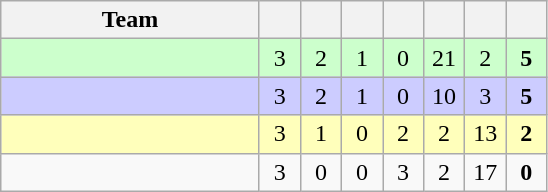<table class="wikitable" style="text-align:center;">
<tr>
<th width=165>Team</th>
<th width=20></th>
<th width=20></th>
<th width=20></th>
<th width=20></th>
<th width=20></th>
<th width=20></th>
<th width=20></th>
</tr>
<tr style="background:#cfc;">
<td align="left"></td>
<td>3</td>
<td>2</td>
<td>1</td>
<td>0</td>
<td>21</td>
<td>2</td>
<td><strong>5</strong></td>
</tr>
<tr style="background: #ccccff;">
<td align="left"></td>
<td>3</td>
<td>2</td>
<td>1</td>
<td>0</td>
<td>10</td>
<td>3</td>
<td><strong>5</strong></td>
</tr>
<tr style="background:#FFFFBB">
<td align="left"></td>
<td>3</td>
<td>1</td>
<td>0</td>
<td>2</td>
<td>2</td>
<td>13</td>
<td><strong>2</strong></td>
</tr>
<tr>
<td align="left"></td>
<td>3</td>
<td>0</td>
<td>0</td>
<td>3</td>
<td>2</td>
<td>17</td>
<td><strong>0</strong></td>
</tr>
</table>
